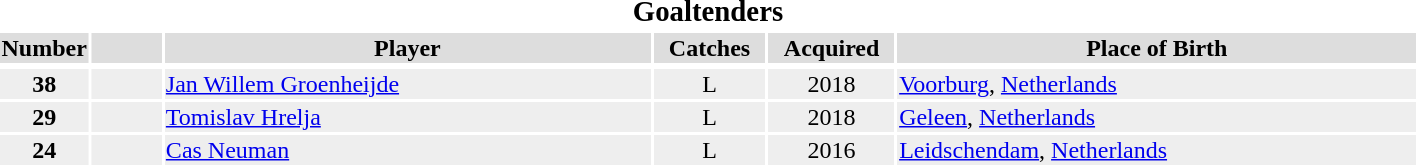<table width=75%>
<tr>
<th colspan=6><big>Goaltenders</big></th>
</tr>
<tr bgcolor="#dddddd">
<th width=5%>Number</th>
<th width=5%></th>
<th !width=15%>Player</th>
<th width=8%>Catches</th>
<th width=9%>Acquired</th>
<th width=37%>Place of Birth</th>
</tr>
<tr>
</tr>
<tr bgcolor="#eeeeee">
<td align=center><strong>38</strong></td>
<td align=center></td>
<td><a href='#'>Jan Willem Groenheijde</a></td>
<td align=center>L</td>
<td align=center>2018</td>
<td><a href='#'>Voorburg</a>, <a href='#'>Netherlands</a></td>
</tr>
<tr bgcolor="#eeeeee">
<td align=center><strong>29</strong></td>
<td align=center></td>
<td><a href='#'>Tomislav Hrelja</a></td>
<td align=center>L</td>
<td align=center>2018</td>
<td><a href='#'>Geleen</a>, <a href='#'>Netherlands</a></td>
</tr>
<tr bgcolor="#eeeeee">
<td align=center><strong>24</strong></td>
<td align=center></td>
<td><a href='#'>Cas Neuman</a></td>
<td align=center>L</td>
<td align=center>2016</td>
<td><a href='#'>Leidschendam</a>, <a href='#'>Netherlands</a></td>
</tr>
</table>
